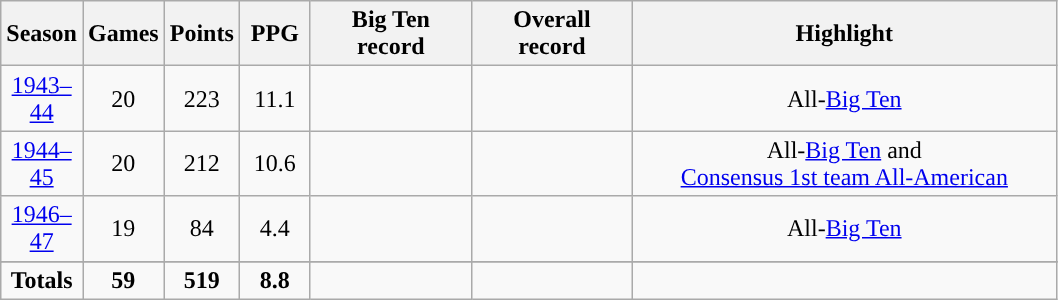<table class="wikitable sortable" style="text-align:center">
<tr>
<th width=40px>Season</th>
<th width=40px>Games</th>
<th width=40px>Points</th>
<th width=40px>PPG</th>
<th width=100px>Big Ten <br>record</th>
<th width=100px>Overall <br>record</th>
<th width=275px>Highlight</th>
</tr>
<tr>
<td><a href='#'>1943–44</a></td>
<td>20</td>
<td>223</td>
<td>11.1</td>
<td></td>
<td></td>
<td>All-<a href='#'>Big Ten</a></td>
</tr>
<tr>
<td><a href='#'>1944–45</a></td>
<td>20</td>
<td>212</td>
<td>10.6</td>
<td></td>
<td></td>
<td>All-<a href='#'>Big Ten</a> and<br> <a href='#'>Consensus 1st team All-American</a></td>
</tr>
<tr>
<td><a href='#'>1946–47</a></td>
<td>19</td>
<td>84</td>
<td>4.4</td>
<td></td>
<td></td>
<td>All-<a href='#'>Big Ten</a></td>
</tr>
<tr>
</tr>
<tr class="sortbottom">
<td><strong>Totals</strong></td>
<td><strong>59</strong></td>
<td><strong>519</strong></td>
<td><strong>8.8</strong></td>
<td><strong></strong></td>
<td><strong></strong></td>
<td></td>
</tr>
</table>
